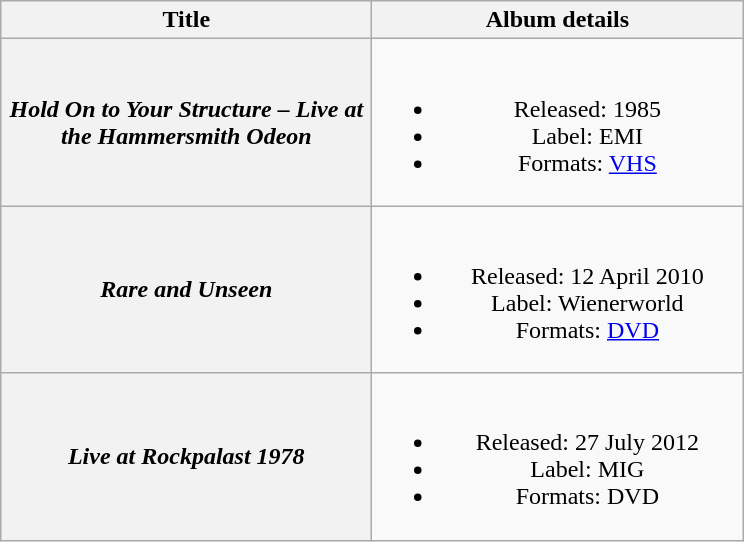<table class="wikitable plainrowheaders" style="text-align:center;">
<tr>
<th scope="col" style="width:15em;">Title</th>
<th scope="col" style="width:15em;">Album details</th>
</tr>
<tr>
<th scope="row"><em>Hold On to Your Structure – Live at the Hammersmith Odeon</em></th>
<td><br><ul><li>Released: 1985</li><li>Label: EMI</li><li>Formats: <a href='#'>VHS</a></li></ul></td>
</tr>
<tr>
<th scope="row"><em>Rare and Unseen</em></th>
<td><br><ul><li>Released: 12 April 2010</li><li>Label: Wienerworld</li><li>Formats: <a href='#'>DVD</a></li></ul></td>
</tr>
<tr>
<th scope="row"><em>Live at Rockpalast 1978</em></th>
<td><br><ul><li>Released: 27 July 2012</li><li>Label: MIG</li><li>Formats: DVD</li></ul></td>
</tr>
</table>
